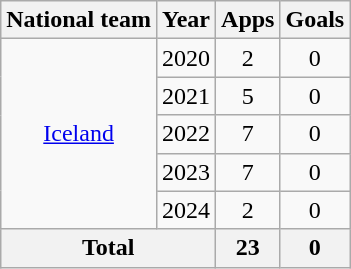<table class="wikitable" style="text-align:center">
<tr>
<th>National team</th>
<th>Year</th>
<th>Apps</th>
<th>Goals</th>
</tr>
<tr>
<td rowspan="5"><a href='#'>Iceland</a></td>
<td>2020</td>
<td>2</td>
<td>0</td>
</tr>
<tr>
<td>2021</td>
<td>5</td>
<td>0</td>
</tr>
<tr>
<td>2022</td>
<td>7</td>
<td>0</td>
</tr>
<tr>
<td>2023</td>
<td>7</td>
<td>0</td>
</tr>
<tr>
<td>2024</td>
<td>2</td>
<td>0</td>
</tr>
<tr>
<th colspan="2">Total</th>
<th>23</th>
<th>0</th>
</tr>
</table>
